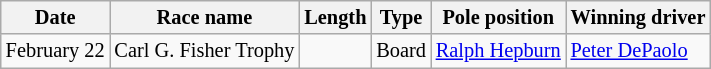<table class="wikitable" style="font-size:85%">
<tr>
<th>Date</th>
<th>Race name</th>
<th>Length</th>
<th>Type</th>
<th>Pole position</th>
<th>Winning driver</th>
</tr>
<tr>
<td>February 22</td>
<td>Carl G. Fisher Trophy</td>
<td></td>
<td>Board</td>
<td> <a href='#'>Ralph Hepburn</a></td>
<td> <a href='#'>Peter DePaolo</a></td>
</tr>
</table>
